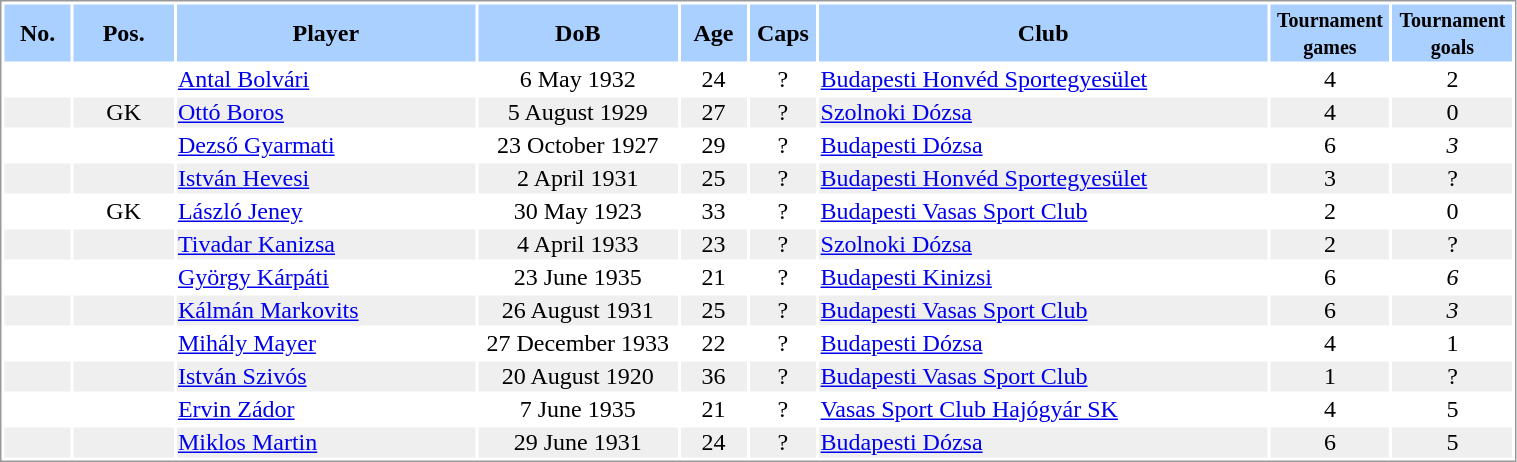<table border="0" width="80%" style="border: 1px solid #999; background-color:#FFFFFF; text-align:center">
<tr align="center" bgcolor="#AAD0FF">
<th width=4%>No.</th>
<th width=6%>Pos.</th>
<th width=18%>Player</th>
<th width=12%>DoB</th>
<th width=4%>Age</th>
<th width=4%>Caps</th>
<th width=27%>Club</th>
<th width=6%><small>Tournament<br>games</small></th>
<th width=6%><small>Tournament<br>goals</small></th>
</tr>
<tr>
<td></td>
<td></td>
<td align="left"><a href='#'>Antal Bolvári</a></td>
<td>6 May 1932</td>
<td>24</td>
<td>?</td>
<td align="left"> <a href='#'>Budapesti Honvéd Sportegyesület</a></td>
<td>4</td>
<td>2</td>
</tr>
<tr bgcolor="#EFEFEF">
<td></td>
<td>GK</td>
<td align="left"><a href='#'>Ottó Boros</a></td>
<td>5 August 1929</td>
<td>27</td>
<td>?</td>
<td align="left"> <a href='#'>Szolnoki Dózsa</a></td>
<td>4</td>
<td>0</td>
</tr>
<tr>
<td></td>
<td></td>
<td align="left"><a href='#'>Dezső Gyarmati</a></td>
<td>23 October 1927</td>
<td>29</td>
<td>?</td>
<td align="left"> <a href='#'>Budapesti Dózsa</a></td>
<td>6</td>
<td><em>3</em></td>
</tr>
<tr bgcolor="#EFEFEF">
<td></td>
<td></td>
<td align="left"><a href='#'>István Hevesi</a></td>
<td>2 April 1931</td>
<td>25</td>
<td>?</td>
<td align="left"> <a href='#'>Budapesti Honvéd Sportegyesület</a></td>
<td>3</td>
<td>?</td>
</tr>
<tr>
<td></td>
<td>GK</td>
<td align="left"><a href='#'>László Jeney</a></td>
<td>30 May 1923</td>
<td>33</td>
<td>?</td>
<td align="left"> <a href='#'>Budapesti Vasas Sport Club</a></td>
<td>2</td>
<td>0</td>
</tr>
<tr bgcolor="#EFEFEF">
<td></td>
<td></td>
<td align="left"><a href='#'>Tivadar Kanizsa</a></td>
<td>4 April 1933</td>
<td>23</td>
<td>?</td>
<td align="left"> <a href='#'>Szolnoki Dózsa</a></td>
<td>2</td>
<td>?</td>
</tr>
<tr>
<td></td>
<td></td>
<td align="left"><a href='#'>György Kárpáti</a></td>
<td>23 June 1935</td>
<td>21</td>
<td>?</td>
<td align="left"> <a href='#'>Budapesti Kinizsi</a></td>
<td>6</td>
<td><em>6</em></td>
</tr>
<tr bgcolor="#EFEFEF">
<td></td>
<td></td>
<td align="left"><a href='#'>Kálmán Markovits</a></td>
<td>26 August 1931</td>
<td>25</td>
<td>?</td>
<td align="left"> <a href='#'>Budapesti Vasas Sport Club</a></td>
<td>6</td>
<td><em>3</em></td>
</tr>
<tr>
<td></td>
<td></td>
<td align="left"><a href='#'>Mihály Mayer</a></td>
<td>27 December 1933</td>
<td>22</td>
<td>?</td>
<td align="left"> <a href='#'>Budapesti Dózsa</a></td>
<td>4</td>
<td>1</td>
</tr>
<tr bgcolor="#EFEFEF">
<td></td>
<td></td>
<td align="left"><a href='#'>István Szivós</a></td>
<td>20 August 1920</td>
<td>36</td>
<td>?</td>
<td align="left"> <a href='#'>Budapesti Vasas Sport Club</a></td>
<td>1</td>
<td>?</td>
</tr>
<tr>
<td></td>
<td></td>
<td align="left"><a href='#'>Ervin Zádor</a></td>
<td>7 June 1935</td>
<td>21</td>
<td>?</td>
<td align="left"> <a href='#'>Vasas Sport Club Hajógyár SK</a></td>
<td>4</td>
<td>5</td>
</tr>
<tr bgcolor="#EFEFEF">
<td></td>
<td></td>
<td align="left"><a href='#'>Miklos Martin</a></td>
<td>29 June 1931</td>
<td>24</td>
<td>?</td>
<td align="left"> <a href='#'>Budapesti Dózsa</a></td>
<td>6</td>
<td>5</td>
</tr>
</table>
